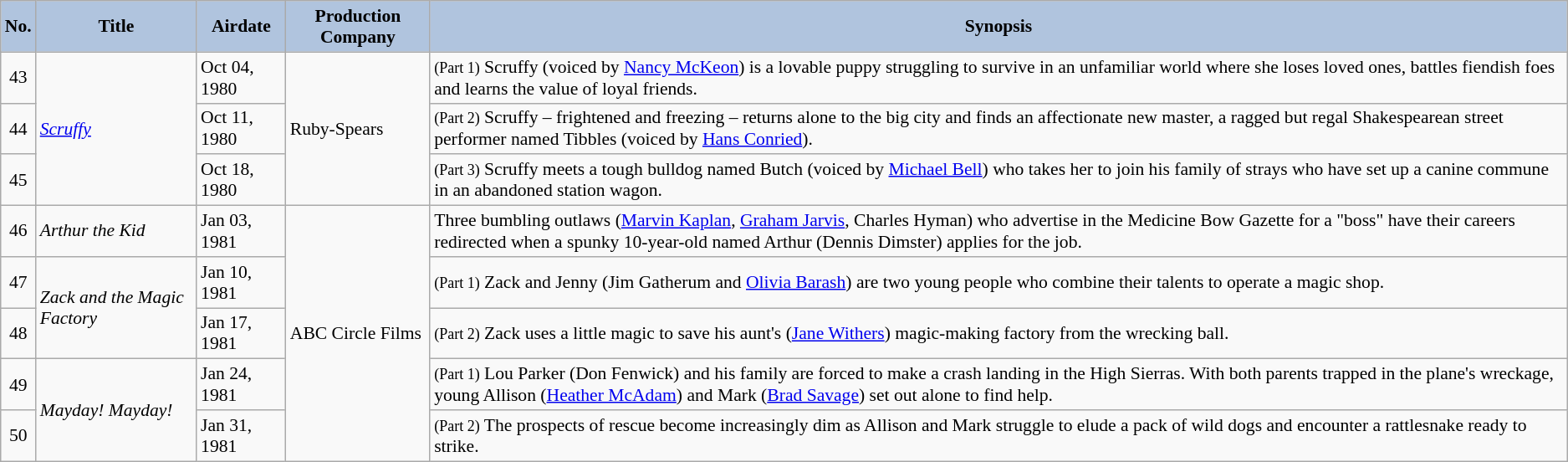<table class="wikitable" style="font-size:90%;">
<tr>
<th style="background:#B0C4DE;">No.</th>
<th style="background:#B0C4DE;">Title</th>
<th style="background:#B0C4DE;">Airdate</th>
<th style="background:#B0C4DE;">Production Company</th>
<th style="background:#B0C4DE;">Synopsis</th>
</tr>
<tr>
<td align="center">43</td>
<td rowspan=3><em><a href='#'>Scruffy</a></em></td>
<td>Oct 04, 1980</td>
<td rowspan=3>Ruby-Spears</td>
<td><small>(Part 1)</small> Scruffy (voiced by <a href='#'>Nancy McKeon</a>) is a lovable puppy struggling to survive in an unfamiliar world where she loses loved ones, battles fiendish foes and learns the value of loyal friends.</td>
</tr>
<tr>
<td align="center">44</td>
<td>Oct 11, 1980</td>
<td><small>(Part 2)</small> Scruffy – frightened and freezing – returns alone to the big city and finds an affectionate new master, a ragged but regal Shakespearean street performer named Tibbles (voiced by <a href='#'>Hans Conried</a>).</td>
</tr>
<tr>
<td align="center">45</td>
<td>Oct 18, 1980</td>
<td><small>(Part 3)</small> Scruffy meets a tough bulldog named Butch (voiced by <a href='#'>Michael Bell</a>) who takes her to join his family of strays who have set up a canine commune in an abandoned station wagon.</td>
</tr>
<tr>
<td align="center">46</td>
<td><em>Arthur the Kid</em></td>
<td>Jan 03, 1981</td>
<td rowspan=5>ABC Circle Films</td>
<td>Three bumbling outlaws (<a href='#'>Marvin Kaplan</a>, <a href='#'>Graham Jarvis</a>, Charles Hyman) who advertise in the Medicine Bow Gazette for a "boss" have their careers redirected when a spunky 10-year-old named Arthur (Dennis Dimster) applies for the job.</td>
</tr>
<tr>
<td align="center">47</td>
<td rowspan=2><em>Zack and the Magic Factory</em></td>
<td>Jan 10, 1981</td>
<td><small>(Part 1)</small> Zack and Jenny (Jim Gatherum and <a href='#'>Olivia Barash</a>) are two young people who combine their talents to operate a magic shop.</td>
</tr>
<tr>
<td align="center">48</td>
<td>Jan 17, 1981</td>
<td><small>(Part 2)</small> Zack uses a little magic to save his aunt's (<a href='#'>Jane Withers</a>) magic-making factory from the wrecking ball.</td>
</tr>
<tr>
<td align="center">49</td>
<td rowspan=2><em>Mayday! Mayday!</em></td>
<td>Jan 24, 1981</td>
<td><small>(Part 1)</small> Lou Parker (Don Fenwick) and his family are forced to make a crash landing in the High Sierras. With both parents trapped in the plane's wreckage, young Allison (<a href='#'>Heather McAdam</a>) and Mark (<a href='#'>Brad Savage</a>) set out alone to find help.</td>
</tr>
<tr>
<td align="center">50</td>
<td>Jan 31, 1981</td>
<td><small>(Part 2)</small> The prospects of rescue become increasingly dim as Allison and Mark struggle to elude a pack of wild dogs and encounter a rattlesnake ready to strike.</td>
</tr>
</table>
